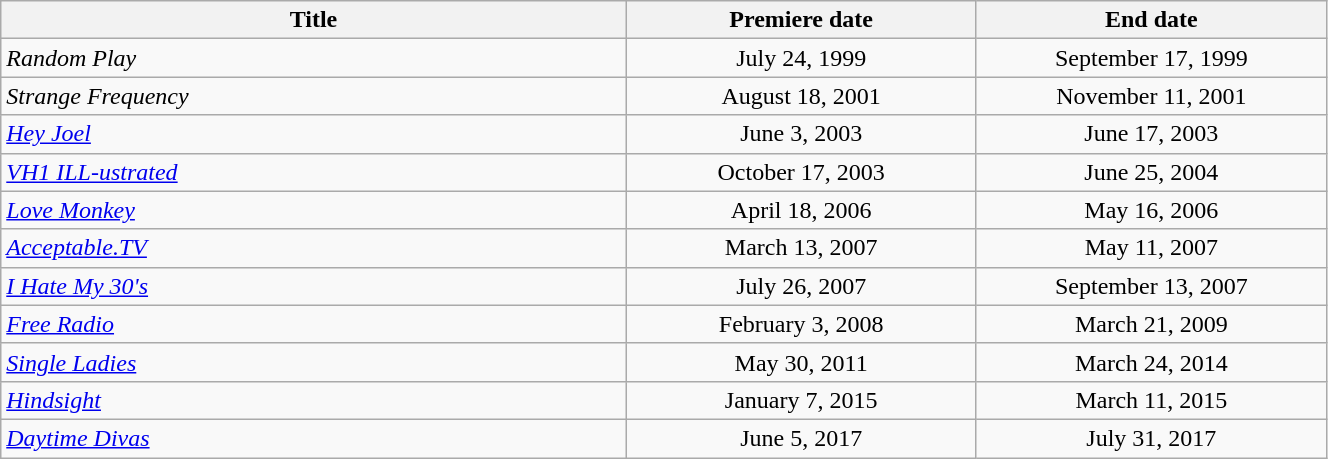<table class="wikitable plainrowheaders sortable" style="width:70%;text-align:center;">
<tr>
<th scope="col" style="width:25%;">Title</th>
<th scope="col" style="width:14%;">Premiere date</th>
<th scope="col" style="width:14%;">End date</th>
</tr>
<tr>
<td scope="row" style="text-align:left;"><em>Random Play</em></td>
<td>July 24, 1999</td>
<td>September 17, 1999</td>
</tr>
<tr>
<td scope="row" style="text-align:left;"><em>Strange Frequency</em></td>
<td>August 18, 2001</td>
<td>November 11, 2001</td>
</tr>
<tr>
<td scope="row" style="text-align:left;"><em><a href='#'>Hey Joel</a></em></td>
<td>June 3, 2003</td>
<td>June 17, 2003</td>
</tr>
<tr>
<td scope="row" style="text-align:left;"><em><a href='#'>VH1 ILL-ustrated</a></em></td>
<td>October 17, 2003</td>
<td>June 25, 2004</td>
</tr>
<tr>
<td scope="row" style="text-align:left;"><em><a href='#'>Love Monkey</a></em></td>
<td>April 18, 2006</td>
<td>May 16, 2006</td>
</tr>
<tr>
<td scope="row" style="text-align:left;"><em><a href='#'>Acceptable.TV</a></em></td>
<td>March 13, 2007</td>
<td>May 11, 2007</td>
</tr>
<tr>
<td scope="row" style="text-align:left;"><em><a href='#'>I Hate My 30's</a></em></td>
<td>July 26, 2007</td>
<td>September 13, 2007</td>
</tr>
<tr>
<td scope="row" style="text-align:left;"><em><a href='#'>Free Radio</a></em></td>
<td>February 3, 2008</td>
<td>March 21, 2009</td>
</tr>
<tr>
<td scope="row" style="text-align:left;"><em><a href='#'>Single Ladies</a></em></td>
<td>May 30, 2011</td>
<td>March 24, 2014</td>
</tr>
<tr>
<td scope="row" style="text-align:left;"><em><a href='#'>Hindsight</a></em></td>
<td>January 7, 2015</td>
<td>March 11, 2015</td>
</tr>
<tr>
<td scope="row" style="text-align:left;"><em><a href='#'>Daytime Divas</a></em></td>
<td>June 5, 2017</td>
<td>July 31, 2017</td>
</tr>
</table>
